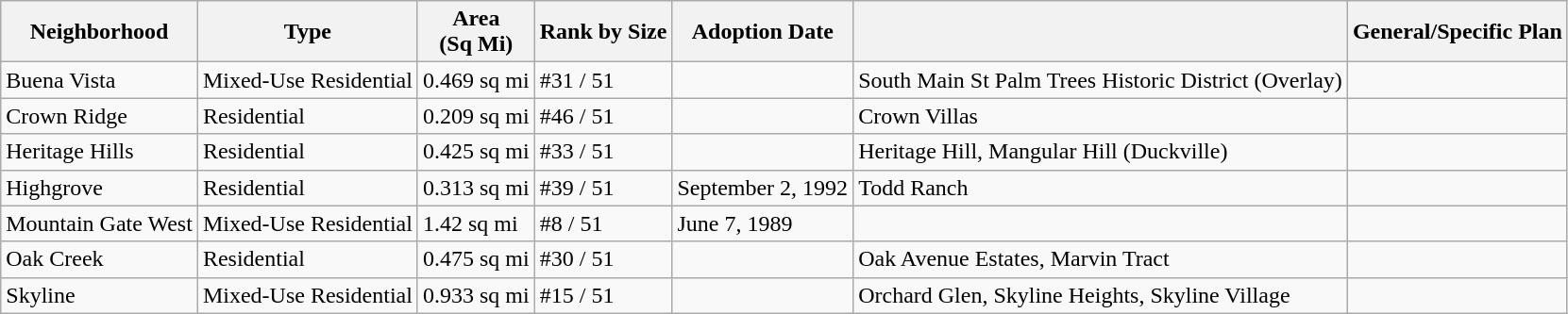<table class="wikitable">
<tr>
<th>Neighborhood</th>
<th>Type</th>
<th>Area<br>(Sq Mi)</th>
<th>Rank by Size</th>
<th>Adoption Date</th>
<th></th>
<th>General/Specific Plan</th>
</tr>
<tr>
<td>Buena Vista</td>
<td>Mixed-Use Residential</td>
<td>0.469 sq mi</td>
<td>#31 / 51</td>
<td></td>
<td>South Main St Palm Trees Historic District (Overlay)</td>
<td></td>
</tr>
<tr>
<td>Crown Ridge</td>
<td>Residential</td>
<td>0.209 sq mi</td>
<td>#46 / 51</td>
<td></td>
<td>Crown Villas</td>
<td></td>
</tr>
<tr>
<td>Heritage Hills</td>
<td>Residential</td>
<td>0.425 sq mi</td>
<td>#33 / 51</td>
<td></td>
<td>Heritage Hill, Mangular Hill (Duckville)</td>
<td></td>
</tr>
<tr>
<td>Highgrove</td>
<td>Residential</td>
<td>0.313 sq mi</td>
<td>#39 / 51</td>
<td>September 2, 1992</td>
<td>Todd Ranch</td>
<td></td>
</tr>
<tr>
<td>Mountain Gate West</td>
<td>Mixed-Use Residential</td>
<td>1.42 sq mi</td>
<td>#8 / 51</td>
<td>June 7, 1989</td>
<td></td>
<td></td>
</tr>
<tr>
<td>Oak Creek</td>
<td>Residential</td>
<td>0.475 sq mi</td>
<td>#30 / 51</td>
<td></td>
<td>Oak Avenue Estates, Marvin Tract</td>
<td></td>
</tr>
<tr>
<td>Skyline</td>
<td>Mixed-Use Residential</td>
<td>0.933 sq mi</td>
<td>#15 / 51</td>
<td></td>
<td>Orchard Glen, Skyline Heights, Skyline Village</td>
<td></td>
</tr>
</table>
